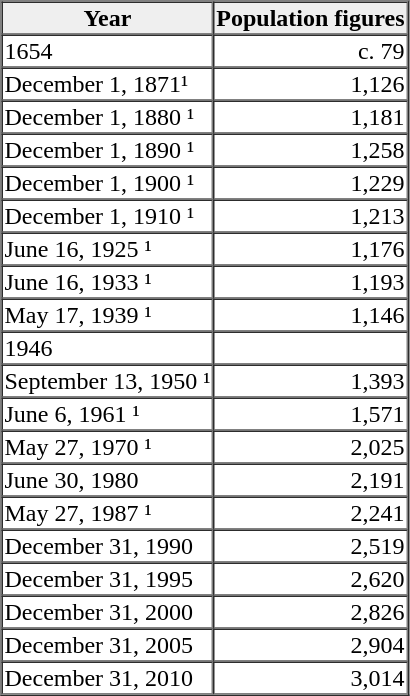<table border="1" cellspacing="0">
<tr>
<th style="background:#efefef;">Year</th>
<th style="background:#efefef;">Population figures</th>
</tr>
<tr>
<td>1654</td>
<td style="text-align:right;">c. 79</td>
</tr>
<tr>
<td>December 1, 1871¹</td>
<td style="text-align:right;">1,126</td>
</tr>
<tr>
<td>December 1, 1880 ¹</td>
<td style="text-align:right;">1,181</td>
</tr>
<tr>
<td>December 1, 1890 ¹</td>
<td style="text-align:right;">1,258</td>
</tr>
<tr>
<td>December 1, 1900 ¹</td>
<td style="text-align:right;">1,229</td>
</tr>
<tr>
<td>December 1, 1910 ¹</td>
<td style="text-align:right;">1,213</td>
</tr>
<tr>
<td>June 16, 1925 ¹</td>
<td style="text-align:right;">1,176</td>
</tr>
<tr>
<td>June 16, 1933 ¹</td>
<td style="text-align:right;">1,193</td>
</tr>
<tr>
<td>May 17, 1939 ¹</td>
<td style="text-align:right;">1,146</td>
</tr>
<tr>
<td>1946</td>
<td style="text-align:right;"></td>
</tr>
<tr>
<td>September 13, 1950 ¹</td>
<td style="text-align:right;">1,393</td>
</tr>
<tr>
<td>June 6, 1961 ¹</td>
<td style="text-align:right;">1,571</td>
</tr>
<tr>
<td>May 27, 1970 ¹</td>
<td style="text-align:right;">2,025</td>
</tr>
<tr>
<td>June 30, 1980</td>
<td style="text-align:right;">2,191</td>
</tr>
<tr>
<td>May 27, 1987 ¹</td>
<td style="text-align:right;">2,241</td>
</tr>
<tr>
<td>December 31, 1990</td>
<td style="text-align:right;">2,519</td>
</tr>
<tr>
<td>December 31, 1995</td>
<td style="text-align:right;">2,620</td>
</tr>
<tr>
<td>December 31, 2000</td>
<td style="text-align:right;">2,826</td>
</tr>
<tr>
<td>December 31, 2005</td>
<td style="text-align:right;">2,904</td>
</tr>
<tr>
<td>December 31, 2010</td>
<td style="text-align:right;">3,014</td>
</tr>
</table>
